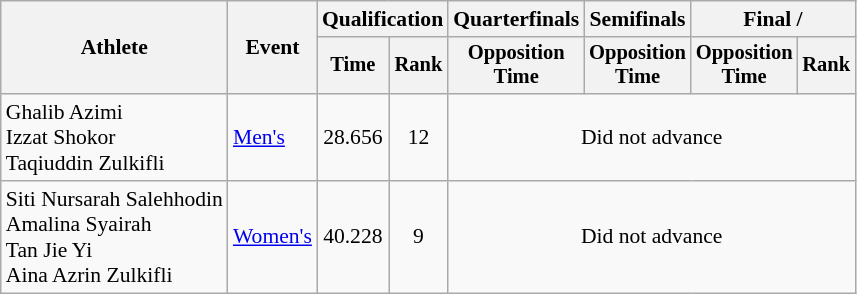<table class=wikitable style="font-size:90%; text-align:center;">
<tr>
<th rowspan="2">Athlete</th>
<th rowspan="2">Event</th>
<th colspan=2>Qualification</th>
<th>Quarterfinals</th>
<th>Semifinals</th>
<th colspan=2>Final / </th>
</tr>
<tr style="font-size:95%">
<th>Time</th>
<th>Rank</th>
<th>Opposition<br>Time</th>
<th>Opposition<br>Time</th>
<th>Opposition<br>Time</th>
<th>Rank</th>
</tr>
<tr>
<td align=left>Ghalib Azimi<br>Izzat Shokor<br>Taqiuddin Zulkifli</td>
<td align=left><a href='#'>Men's</a></td>
<td>28.656</td>
<td>12</td>
<td colspan=4>Did not advance</td>
</tr>
<tr>
<td align=left>Siti Nursarah Salehhodin<br>Amalina Syairah<br>Tan Jie Yi<br>Aina Azrin Zulkifli</td>
<td align=left rowspan=2><a href='#'>Women's</a></td>
<td>40.228</td>
<td>9</td>
<td colspan=4>Did not advance</td>
</tr>
</table>
